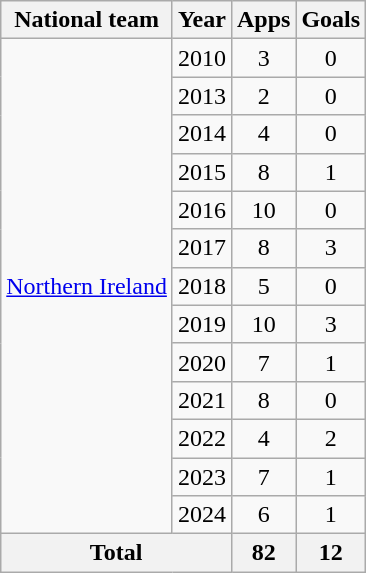<table class=wikitable style="text-align:center">
<tr>
<th>National team</th>
<th>Year</th>
<th>Apps</th>
<th>Goals</th>
</tr>
<tr>
<td rowspan=13><a href='#'>Northern Ireland</a></td>
<td>2010</td>
<td>3</td>
<td>0</td>
</tr>
<tr>
<td>2013</td>
<td>2</td>
<td>0</td>
</tr>
<tr>
<td>2014</td>
<td>4</td>
<td>0</td>
</tr>
<tr>
<td>2015</td>
<td>8</td>
<td>1</td>
</tr>
<tr>
<td>2016</td>
<td>10</td>
<td>0</td>
</tr>
<tr>
<td>2017</td>
<td>8</td>
<td>3</td>
</tr>
<tr>
<td>2018</td>
<td>5</td>
<td>0</td>
</tr>
<tr>
<td>2019</td>
<td>10</td>
<td>3</td>
</tr>
<tr>
<td>2020</td>
<td>7</td>
<td>1</td>
</tr>
<tr>
<td>2021</td>
<td>8</td>
<td>0</td>
</tr>
<tr>
<td>2022</td>
<td>4</td>
<td>2</td>
</tr>
<tr>
<td>2023</td>
<td>7</td>
<td>1</td>
</tr>
<tr>
<td>2024</td>
<td>6</td>
<td>1</td>
</tr>
<tr>
<th colspan=2>Total</th>
<th>82</th>
<th>12</th>
</tr>
</table>
